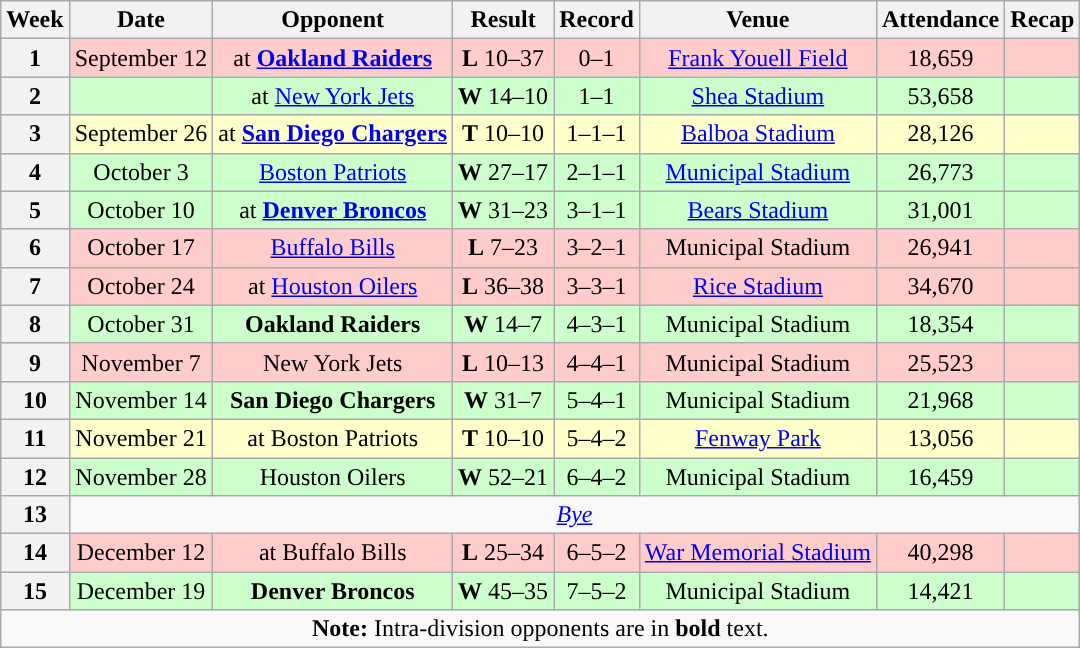<table class="wikitable" style="text-align:center">
<tr>
<th>Week</th>
<th>Date</th>
<th>Opponent</th>
<th>Result</th>
<th>Record</th>
<th>Venue</th>
<th>Attendance</th>
<th>Recap</th>
</tr>
<tr style="background:#fcc">
<th>1</th>
<td>September 12</td>
<td>at <strong><a href='#'>Oakland Raiders</a></strong></td>
<td><strong>L</strong> 10–37</td>
<td>0–1</td>
<td><a href='#'>Frank Youell Field</a></td>
<td>18,659</td>
<td></td>
</tr>
<tr style="background:#cfc">
<th>2</th>
<td></td>
<td>at <a href='#'>New York Jets</a></td>
<td><strong>W</strong> 14–10</td>
<td>1–1</td>
<td><a href='#'>Shea Stadium</a></td>
<td>53,658</td>
<td></td>
</tr>
<tr style="background:#ffc">
<th>3</th>
<td>September 26</td>
<td>at <strong><a href='#'>San Diego Chargers</a></strong></td>
<td><strong>T</strong> 10–10</td>
<td>1–1–1</td>
<td><a href='#'>Balboa Stadium</a></td>
<td>28,126</td>
<td></td>
</tr>
<tr style="background:#cfc">
<th>4</th>
<td>October 3</td>
<td><a href='#'>Boston Patriots</a></td>
<td><strong>W</strong> 27–17</td>
<td>2–1–1</td>
<td><a href='#'>Municipal Stadium</a></td>
<td>26,773</td>
<td></td>
</tr>
<tr style="background:#cfc">
<th>5</th>
<td>October 10</td>
<td>at <strong><a href='#'>Denver Broncos</a></strong></td>
<td><strong>W</strong> 31–23</td>
<td>3–1–1</td>
<td><a href='#'>Bears Stadium</a></td>
<td>31,001</td>
<td></td>
</tr>
<tr style="background:#fcc">
<th>6</th>
<td>October 17</td>
<td><a href='#'>Buffalo Bills</a></td>
<td><strong>L</strong> 7–23</td>
<td>3–2–1</td>
<td>Municipal Stadium</td>
<td>26,941</td>
<td></td>
</tr>
<tr style="background:#fcc">
<th>7</th>
<td>October 24</td>
<td>at <a href='#'>Houston Oilers</a></td>
<td><strong>L</strong> 36–38</td>
<td>3–3–1</td>
<td><a href='#'>Rice Stadium</a></td>
<td>34,670</td>
<td></td>
</tr>
<tr style="background:#cfc">
<th>8</th>
<td>October 31</td>
<td><strong>Oakland Raiders</strong></td>
<td><strong>W</strong> 14–7</td>
<td>4–3–1</td>
<td>Municipal Stadium</td>
<td>18,354</td>
<td></td>
</tr>
<tr style="background:#fcc">
<th>9</th>
<td>November 7</td>
<td>New York Jets</td>
<td><strong>L</strong> 10–13</td>
<td>4–4–1</td>
<td>Municipal Stadium</td>
<td>25,523</td>
<td></td>
</tr>
<tr style="background:#cfc">
<th>10</th>
<td>November 14</td>
<td><strong>San Diego Chargers</strong></td>
<td><strong>W</strong> 31–7</td>
<td>5–4–1</td>
<td>Municipal Stadium</td>
<td>21,968</td>
<td></td>
</tr>
<tr style="background:#ffc">
<th>11</th>
<td>November 21</td>
<td>at Boston Patriots</td>
<td><strong>T</strong> 10–10</td>
<td>5–4–2</td>
<td><a href='#'>Fenway Park</a></td>
<td>13,056</td>
<td></td>
</tr>
<tr style="background:#cfc;">
<th>12</th>
<td>November 28</td>
<td>Houston Oilers</td>
<td><strong>W</strong> 52–21</td>
<td>6–4–2</td>
<td>Municipal Stadium</td>
<td>16,459</td>
<td></td>
</tr>
<tr>
<th>13</th>
<td colspan="7"><em><a href='#'>Bye</a></em></td>
</tr>
<tr style="background:#fcc">
<th>14</th>
<td>December 12</td>
<td>at Buffalo Bills</td>
<td><strong>L</strong> 25–34</td>
<td>6–5–2</td>
<td><a href='#'>War Memorial Stadium</a></td>
<td>40,298</td>
<td></td>
</tr>
<tr style="background:#cfc">
<th>15</th>
<td>December 19</td>
<td><strong>Denver Broncos</strong></td>
<td><strong>W</strong> 45–35</td>
<td>7–5–2</td>
<td>Municipal Stadium</td>
<td>14,421</td>
<td></td>
</tr>
<tr>
<td colspan="8"><strong>Note:</strong> Intra-division opponents are in <strong>bold</strong> text.</td>
</tr>
</table>
